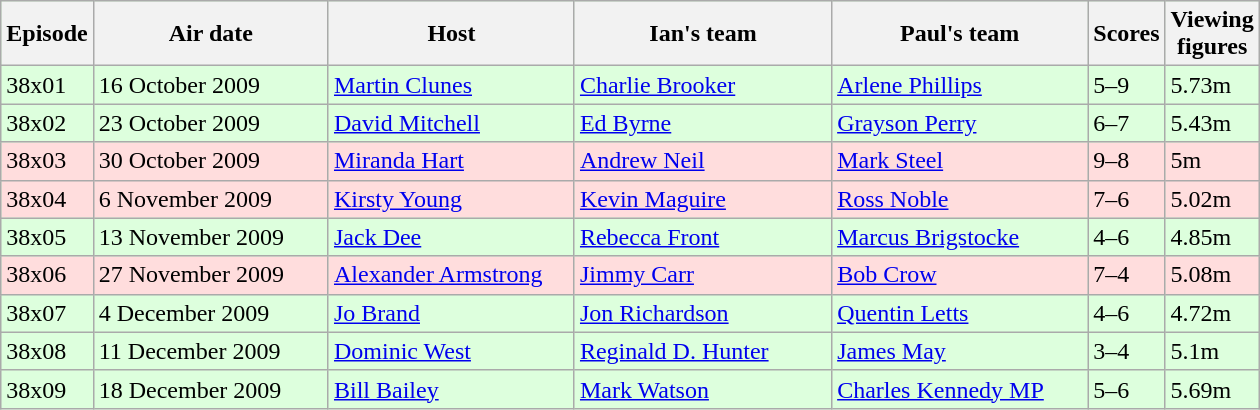<table class="wikitable"  style="width:840px; background:#dfd;">
<tr>
<th style="width:5%;">Episode</th>
<th style="width:21%;">Air date</th>
<th style="width:22%;">Host</th>
<th style="width:23%;">Ian's team</th>
<th style="width:23%;">Paul's team</th>
<th style="width:5%;">Scores</th>
<th style="width:120%;">Viewing figures</th>
</tr>
<tr>
<td>38x01</td>
<td>16 October 2009</td>
<td><a href='#'>Martin Clunes</a></td>
<td><a href='#'>Charlie Brooker</a></td>
<td><a href='#'>Arlene Phillips</a></td>
<td>5–9</td>
<td>5.73m</td>
</tr>
<tr>
<td>38x02</td>
<td>23 October 2009</td>
<td><a href='#'>David Mitchell</a></td>
<td><a href='#'>Ed Byrne</a></td>
<td><a href='#'>Grayson Perry</a></td>
<td>6–7</td>
<td>5.43m</td>
</tr>
<tr style="background:#fdd;">
<td>38x03</td>
<td>30 October 2009</td>
<td><a href='#'>Miranda Hart</a></td>
<td><a href='#'>Andrew Neil</a></td>
<td><a href='#'>Mark Steel</a></td>
<td>9–8</td>
<td>5m</td>
</tr>
<tr style="background:#fdd;">
<td>38x04</td>
<td>6 November 2009</td>
<td><a href='#'>Kirsty Young</a></td>
<td><a href='#'>Kevin Maguire</a></td>
<td><a href='#'>Ross Noble</a></td>
<td>7–6</td>
<td>5.02m</td>
</tr>
<tr>
<td>38x05</td>
<td>13 November 2009</td>
<td><a href='#'>Jack Dee</a></td>
<td><a href='#'>Rebecca Front</a></td>
<td><a href='#'>Marcus Brigstocke</a></td>
<td>4–6</td>
<td>4.85m</td>
</tr>
<tr style="background:#fdd;">
<td>38x06</td>
<td>27 November 2009</td>
<td><a href='#'>Alexander Armstrong</a></td>
<td><a href='#'>Jimmy Carr</a></td>
<td><a href='#'>Bob Crow</a></td>
<td>7–4</td>
<td>5.08m</td>
</tr>
<tr>
<td>38x07</td>
<td>4 December 2009</td>
<td><a href='#'>Jo Brand</a></td>
<td><a href='#'>Jon Richardson</a></td>
<td><a href='#'>Quentin Letts</a></td>
<td>4–6</td>
<td>4.72m</td>
</tr>
<tr>
<td>38x08</td>
<td>11 December 2009</td>
<td><a href='#'>Dominic West</a></td>
<td><a href='#'>Reginald D. Hunter</a></td>
<td><a href='#'>James May</a></td>
<td>3–4</td>
<td>5.1m</td>
</tr>
<tr>
<td>38x09</td>
<td>18 December 2009</td>
<td><a href='#'>Bill Bailey</a></td>
<td><a href='#'>Mark Watson</a></td>
<td><a href='#'>Charles Kennedy MP</a></td>
<td>5–6</td>
<td>5.69m</td>
</tr>
</table>
